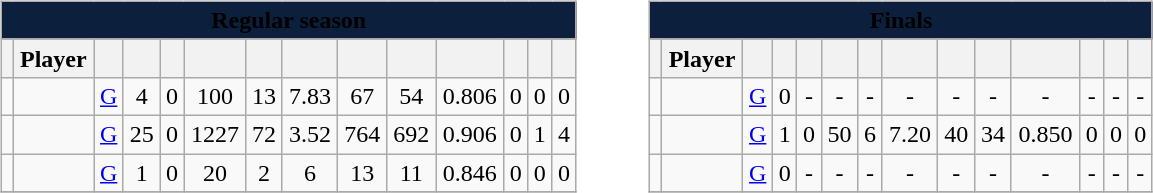<table>
<tr valign=top>
<td><br><table class="sortable wikitable" style="width:100%;text-align:center">
<tr>
<th style="background:#0c1f3d;" colspan="14"><span>Regular season</span></th>
</tr>
<tr>
<th></th>
<th>Player</th>
<th></th>
<th></th>
<th></th>
<th></th>
<th></th>
<th></th>
<th></th>
<th></th>
<th></th>
<th></th>
<th></th>
<th></th>
</tr>
<tr>
<td></td>
<td align="left"></td>
<td><a href='#'>G</a></td>
<td>4</td>
<td>0</td>
<td>100</td>
<td>13</td>
<td>7.83</td>
<td>67</td>
<td>54</td>
<td>0.806</td>
<td>0</td>
<td>0</td>
<td>0</td>
</tr>
<tr>
<td></td>
<td align="left"></td>
<td><a href='#'>G</a></td>
<td>25</td>
<td>0</td>
<td>1227</td>
<td>72</td>
<td>3.52</td>
<td>764</td>
<td>692</td>
<td>0.906</td>
<td>0</td>
<td>1</td>
<td>4</td>
</tr>
<tr>
<td></td>
<td align="left"></td>
<td><a href='#'>G</a></td>
<td>1</td>
<td>0</td>
<td>20</td>
<td>2</td>
<td>6</td>
<td>13</td>
<td>11</td>
<td>0.846</td>
<td>0</td>
<td>0</td>
<td>0</td>
</tr>
<tr>
</tr>
</table>
</td>
<td></td>
<td></td>
<td></td>
<td></td>
<td></td>
<td></td>
<td></td>
<td></td>
<td></td>
<td></td>
<td></td>
<td><br><table class="sortable wikitable" style="width:100%;text-align:center">
<tr>
<th style="background:#0c1f3d;" colspan="14"><span>Finals</span></th>
</tr>
<tr>
<th></th>
<th>Player</th>
<th></th>
<th></th>
<th></th>
<th></th>
<th></th>
<th></th>
<th></th>
<th></th>
<th></th>
<th></th>
<th></th>
<th></th>
</tr>
<tr>
<td></td>
<td align="left"></td>
<td><a href='#'>G</a></td>
<td>0</td>
<td>-</td>
<td>-</td>
<td>-</td>
<td>-</td>
<td>-</td>
<td>-</td>
<td>-</td>
<td>-</td>
<td>-</td>
<td>-</td>
</tr>
<tr>
<td></td>
<td align="left"></td>
<td><a href='#'>G</a></td>
<td>1</td>
<td>0</td>
<td>50</td>
<td>6</td>
<td>7.20</td>
<td>40</td>
<td>34</td>
<td>0.850</td>
<td>0</td>
<td>0</td>
<td>0</td>
</tr>
<tr>
<td></td>
<td align="left"></td>
<td><a href='#'>G</a></td>
<td>0</td>
<td>-</td>
<td>-</td>
<td>-</td>
<td>-</td>
<td>-</td>
<td>-</td>
<td>-</td>
<td>-</td>
<td>-</td>
<td>-</td>
</tr>
<tr>
</tr>
</table>
</td>
</tr>
</table>
